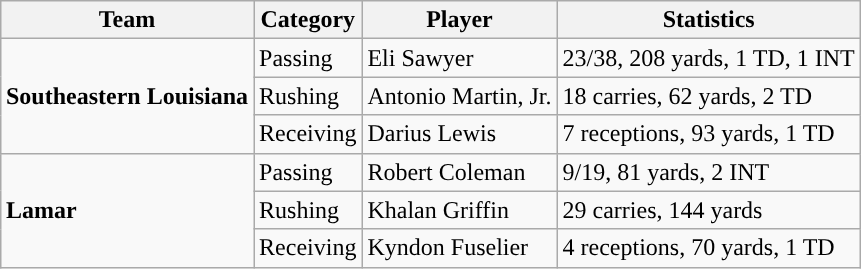<table class="wikitable" style="float: right;">
<tr>
<th>Team</th>
<th>Category</th>
<th>Player</th>
<th>Statistics</th>
</tr>
<tr>
<td rowspan=3><strong>Southeastern Louisiana</strong></td>
<td>Passing</td>
<td>Eli Sawyer</td>
<td>23/38, 208 yards, 1 TD, 1 INT</td>
</tr>
<tr>
<td>Rushing</td>
<td>Antonio Martin, Jr.</td>
<td>18 carries, 62 yards, 2 TD</td>
</tr>
<tr>
<td>Receiving</td>
<td>Darius Lewis</td>
<td>7 receptions, 93 yards, 1 TD</td>
</tr>
<tr>
<td rowspan=3><strong>Lamar</strong></td>
<td>Passing</td>
<td>Robert Coleman</td>
<td>9/19, 81 yards, 2 INT</td>
</tr>
<tr>
<td>Rushing</td>
<td>Khalan Griffin</td>
<td>29 carries, 144 yards</td>
</tr>
<tr>
<td>Receiving</td>
<td>Kyndon Fuselier</td>
<td>4 receptions, 70 yards, 1 TD</td>
</tr>
</table>
